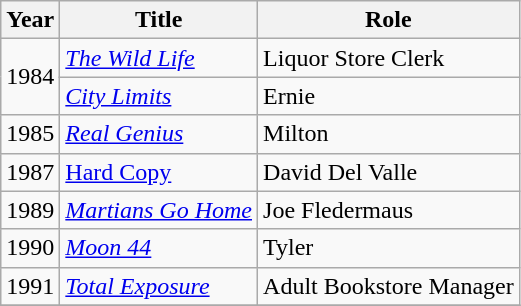<table class="wikitable">
<tr>
<th>Year</th>
<th>Title</th>
<th>Role</th>
</tr>
<tr>
<td rowspan="2">1984</td>
<td><em><a href='#'>The Wild Life</a></em></td>
<td>Liquor Store Clerk</td>
</tr>
<tr>
<td><em><a href='#'>City Limits</a></em></td>
<td>Ernie</td>
</tr>
<tr>
<td>1985</td>
<td><em><a href='#'>Real Genius</a></em></td>
<td>Milton</td>
</tr>
<tr>
<td>1987</td>
<td><em><a href='#'> </em>Hard Copy<em></a></em></td>
<td>David Del Valle</td>
</tr>
<tr>
<td>1989</td>
<td><em><a href='#'>Martians Go Home</a></em></td>
<td>Joe Fledermaus</td>
</tr>
<tr>
<td>1990</td>
<td><em><a href='#'>Moon 44</a></em></td>
<td>Tyler</td>
</tr>
<tr>
<td>1991</td>
<td><em><a href='#'>Total Exposure</a></em></td>
<td>Adult Bookstore Manager</td>
</tr>
<tr>
</tr>
</table>
